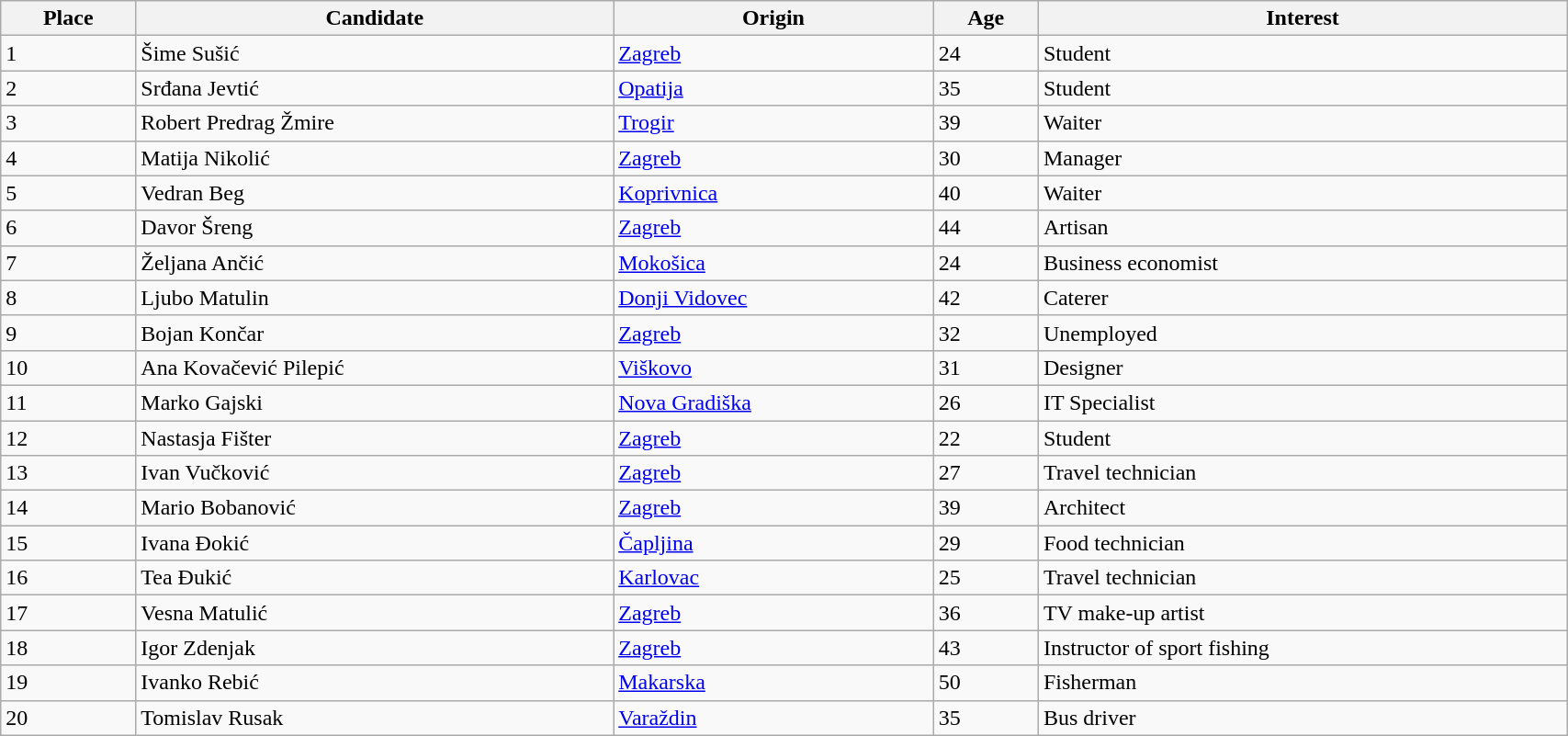<table class="sortable wikitable" width=90% border="1">
<tr>
<th>Place</th>
<th>Candidate</th>
<th>Origin</th>
<th>Age</th>
<th>Interest</th>
</tr>
<tr>
<td>1</td>
<td>Šime Sušić</td>
<td><a href='#'>Zagreb</a></td>
<td>24</td>
<td>Student</td>
</tr>
<tr>
<td>2</td>
<td>Srđana Jevtić</td>
<td><a href='#'>Opatija</a></td>
<td>35</td>
<td>Student</td>
</tr>
<tr>
<td>3</td>
<td>Robert Predrag Žmire</td>
<td><a href='#'>Trogir</a></td>
<td>39</td>
<td>Waiter</td>
</tr>
<tr>
<td>4</td>
<td>Matija Nikolić</td>
<td><a href='#'>Zagreb</a></td>
<td>30</td>
<td>Manager</td>
</tr>
<tr>
<td>5</td>
<td>Vedran Beg</td>
<td><a href='#'>Koprivnica</a></td>
<td>40</td>
<td>Waiter</td>
</tr>
<tr>
<td>6</td>
<td>Davor Šreng</td>
<td><a href='#'>Zagreb</a></td>
<td>44</td>
<td>Artisan</td>
</tr>
<tr>
<td>7</td>
<td>Željana Ančić</td>
<td><a href='#'>Mokošica</a></td>
<td>24</td>
<td>Business economist</td>
</tr>
<tr>
<td>8</td>
<td>Ljubo Matulin</td>
<td><a href='#'>Donji Vidovec</a></td>
<td>42</td>
<td>Caterer</td>
</tr>
<tr>
<td>9</td>
<td>Bojan Končar</td>
<td><a href='#'>Zagreb</a></td>
<td>32</td>
<td>Unemployed</td>
</tr>
<tr>
<td>10</td>
<td>Ana Kovačević Pilepić</td>
<td><a href='#'>Viškovo</a></td>
<td>31</td>
<td>Designer</td>
</tr>
<tr>
<td>11</td>
<td>Marko Gajski</td>
<td><a href='#'>Nova Gradiška</a></td>
<td>26</td>
<td>IT Specialist</td>
</tr>
<tr>
<td>12</td>
<td>Nastasja Fišter</td>
<td><a href='#'>Zagreb</a></td>
<td>22</td>
<td>Student</td>
</tr>
<tr>
<td>13</td>
<td>Ivan Vučković</td>
<td><a href='#'>Zagreb</a></td>
<td>27</td>
<td>Travel technician</td>
</tr>
<tr>
<td>14</td>
<td>Mario Bobanović</td>
<td><a href='#'>Zagreb</a></td>
<td>39</td>
<td>Architect</td>
</tr>
<tr>
<td>15</td>
<td>Ivana Đokić</td>
<td><a href='#'>Čapljina</a></td>
<td>29</td>
<td>Food technician</td>
</tr>
<tr>
<td>16</td>
<td>Tea Đukić</td>
<td><a href='#'>Karlovac</a></td>
<td>25</td>
<td>Travel technician</td>
</tr>
<tr>
<td>17</td>
<td>Vesna Matulić</td>
<td><a href='#'>Zagreb</a></td>
<td>36</td>
<td>TV make-up artist</td>
</tr>
<tr>
<td>18</td>
<td>Igor Zdenjak</td>
<td><a href='#'>Zagreb</a></td>
<td>43</td>
<td>Instructor of sport fishing</td>
</tr>
<tr>
<td>19</td>
<td>Ivanko Rebić</td>
<td><a href='#'>Makarska</a></td>
<td>50</td>
<td>Fisherman</td>
</tr>
<tr>
<td>20</td>
<td>Tomislav Rusak</td>
<td><a href='#'>Varaždin</a></td>
<td>35</td>
<td>Bus driver</td>
</tr>
</table>
